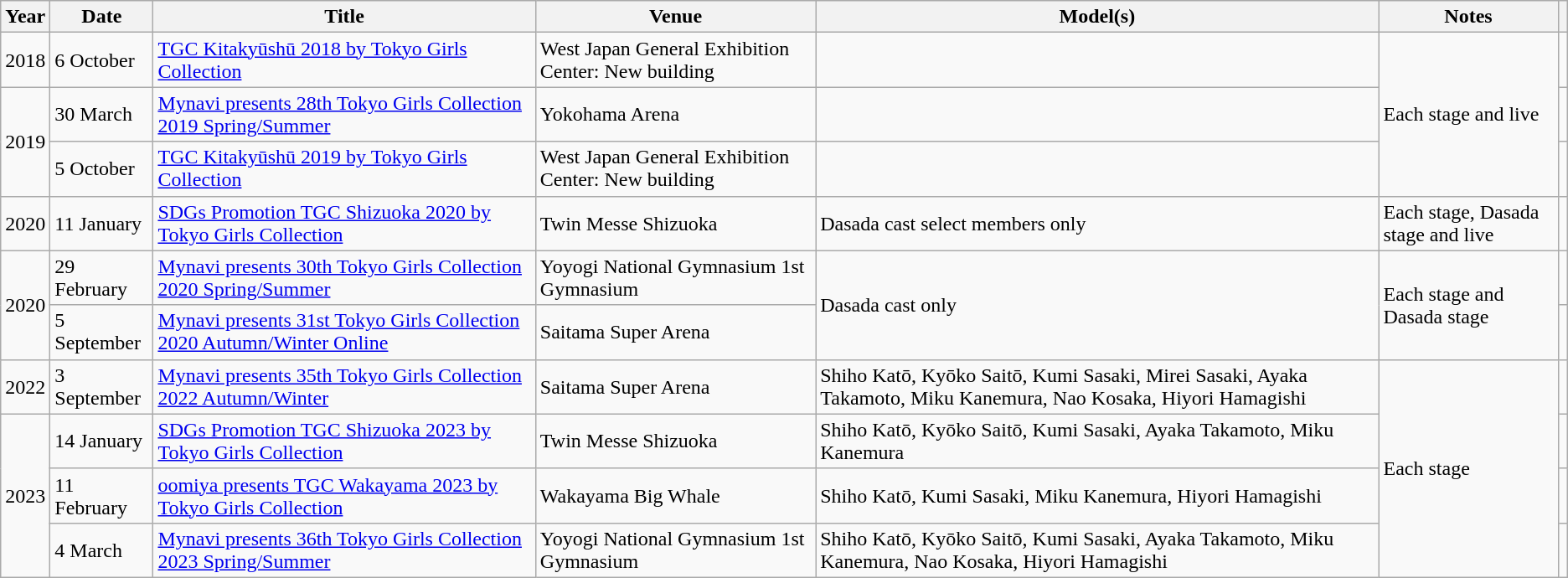<table class="wikitable sortable">
<tr>
<th>Year</th>
<th>Date</th>
<th>Title</th>
<th>Venue</th>
<th>Model(s)</th>
<th>Notes</th>
<th class="unsortable"></th>
</tr>
<tr>
<td>2018</td>
<td>6 October</td>
<td><a href='#'>TGC Kitakyūshū 2018 by Tokyo Girls Collection</a></td>
<td>West Japan General Exhibition Center: New building</td>
<td></td>
<td rowspan="3">Each stage and live</td>
<td></td>
</tr>
<tr>
<td rowspan="2">2019</td>
<td>30 March</td>
<td><a href='#'>Mynavi presents 28th Tokyo Girls Collection 2019 Spring/Summer</a></td>
<td>Yokohama Arena</td>
<td></td>
<td></td>
</tr>
<tr>
<td>5 October</td>
<td><a href='#'>TGC Kitakyūshū 2019 by Tokyo Girls Collection</a></td>
<td>West Japan General Exhibition Center: New building</td>
<td></td>
<td></td>
</tr>
<tr>
<td>2020</td>
<td>11 January</td>
<td><a href='#'>SDGs Promotion TGC Shizuoka 2020 by Tokyo Girls Collection</a></td>
<td>Twin Messe Shizuoka</td>
<td>Dasada cast select members only</td>
<td>Each stage, Dasada stage and live</td>
<td></td>
</tr>
<tr>
<td rowspan="2">2020</td>
<td>29 February</td>
<td><a href='#'>Mynavi presents 30th Tokyo Girls Collection 2020 Spring/Summer</a></td>
<td>Yoyogi National Gymnasium 1st Gymnasium</td>
<td rowspan="2">Dasada cast only</td>
<td rowspan="2">Each stage and Dasada stage</td>
<td></td>
</tr>
<tr>
<td>5 September</td>
<td><a href='#'>Mynavi presents 31st Tokyo Girls Collection 2020 Autumn/Winter Online</a></td>
<td>Saitama Super Arena</td>
<td></td>
</tr>
<tr>
<td rowspan="1">2022</td>
<td>3 September</td>
<td><a href='#'>Mynavi presents 35th Tokyo Girls Collection 2022 Autumn/Winter</a></td>
<td>Saitama Super Arena</td>
<td>Shiho Katō, Kyōko Saitō,  Kumi Sasaki, Mirei Sasaki, Ayaka Takamoto, Miku Kanemura, Nao Kosaka, Hiyori Hamagishi</td>
<td rowspan="4">Each stage</td>
<td></td>
</tr>
<tr>
<td rowspan="3">2023</td>
<td>14 January</td>
<td><a href='#'>SDGs Promotion TGC Shizuoka 2023 by Tokyo Girls Collection</a></td>
<td>Twin Messe Shizuoka</td>
<td>Shiho Katō, Kyōko Saitō,  Kumi Sasaki, Ayaka Takamoto, Miku Kanemura</td>
<td></td>
</tr>
<tr>
<td>11 February</td>
<td><a href='#'>oomiya presents TGC Wakayama 2023 by Tokyo Girls Collection</a></td>
<td>Wakayama Big Whale</td>
<td>Shiho Katō, Kumi Sasaki, Miku Kanemura, Hiyori Hamagishi</td>
<td></td>
</tr>
<tr>
<td>4 March</td>
<td><a href='#'>Mynavi presents 36th Tokyo Girls Collection 2023 Spring/Summer</a></td>
<td>Yoyogi National Gymnasium 1st Gymnasium</td>
<td>Shiho Katō, Kyōko Saitō, Kumi Sasaki, Ayaka Takamoto, Miku Kanemura, Nao Kosaka, Hiyori Hamagishi</td>
<td></td>
</tr>
</table>
